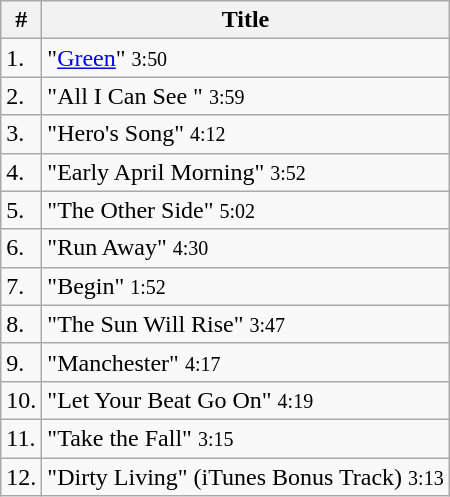<table class="wikitable">
<tr>
<th>#</th>
<th>Title</th>
</tr>
<tr>
<td>1.</td>
<td>"<a href='#'>Green</a>" <small>3:50</small></td>
</tr>
<tr>
<td>2.</td>
<td>"All I Can See " <small>3:59</small></td>
</tr>
<tr>
<td>3.</td>
<td>"Hero's Song" <small>4:12</small></td>
</tr>
<tr>
<td>4.</td>
<td>"Early April Morning" <small>3:52</small></td>
</tr>
<tr>
<td>5.</td>
<td>"The Other Side" <small>5:02</small></td>
</tr>
<tr>
<td>6.</td>
<td>"Run Away" <small>4:30</small></td>
</tr>
<tr>
<td>7.</td>
<td>"Begin" <small>1:52</small></td>
</tr>
<tr>
<td>8.</td>
<td>"The Sun Will Rise" <small>3:47</small></td>
</tr>
<tr>
<td>9.</td>
<td>"Manchester" <small>4:17</small></td>
</tr>
<tr>
<td>10.</td>
<td>"Let Your Beat Go On" <small>4:19</small></td>
</tr>
<tr>
<td>11.</td>
<td>"Take the Fall" <small>3:15</small></td>
</tr>
<tr>
<td>12.</td>
<td>"Dirty Living" (iTunes Bonus Track) <small>3:13</small></td>
</tr>
</table>
